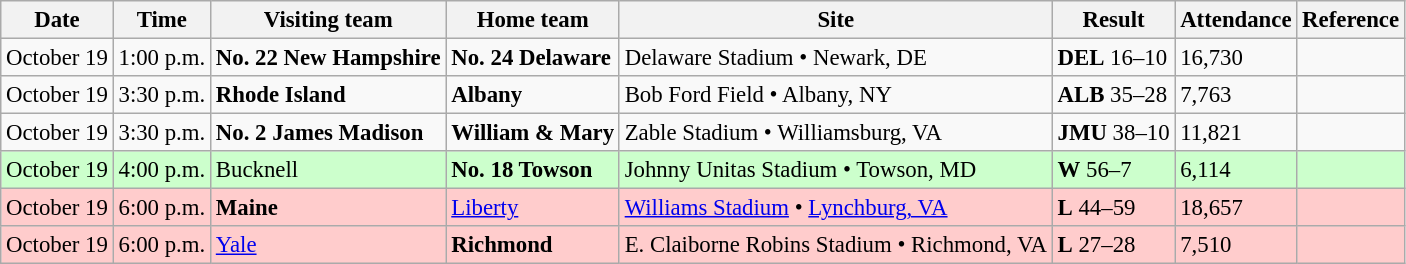<table class="wikitable" style="font-size:95%;">
<tr>
<th>Date</th>
<th>Time</th>
<th>Visiting team</th>
<th>Home team</th>
<th>Site</th>
<th>Result</th>
<th>Attendance</th>
<th class="unsortable">Reference</th>
</tr>
<tr bgcolor=>
<td>October 19</td>
<td>1:00 p.m.</td>
<td><strong>No. 22 New Hampshire</strong></td>
<td><strong>No. 24 Delaware</strong></td>
<td>Delaware Stadium • Newark, DE</td>
<td><strong>DEL</strong> 16–10</td>
<td>16,730</td>
<td></td>
</tr>
<tr bgcolor=>
<td>October 19</td>
<td>3:30 p.m.</td>
<td><strong>Rhode Island</strong></td>
<td><strong>Albany</strong></td>
<td>Bob Ford Field • Albany, NY</td>
<td><strong>ALB</strong> 35–28</td>
<td>7,763</td>
<td></td>
</tr>
<tr bgcolor=>
<td>October 19</td>
<td>3:30 p.m.</td>
<td><strong>No. 2 James Madison</strong></td>
<td><strong>William & Mary</strong></td>
<td>Zable Stadium • Williamsburg, VA</td>
<td><strong>JMU</strong> 38–10</td>
<td>11,821</td>
<td></td>
</tr>
<tr bgcolor=ccffcc>
<td>October 19</td>
<td>4:00 p.m.</td>
<td>Bucknell</td>
<td><strong>No. 18 Towson</strong></td>
<td>Johnny Unitas Stadium • Towson, MD</td>
<td><strong>W</strong> 56–7</td>
<td>6,114</td>
<td></td>
</tr>
<tr bgcolor=#ffcccc>
<td>October 19</td>
<td>6:00 p.m.</td>
<td><strong>Maine</strong></td>
<td><a href='#'>Liberty</a></td>
<td><a href='#'>Williams Stadium</a> • <a href='#'>Lynchburg, VA</a></td>
<td><strong>L</strong> 44–59</td>
<td>18,657</td>
<td></td>
</tr>
<tr bgcolor=#ffcccc>
<td>October 19</td>
<td>6:00 p.m.</td>
<td><a href='#'>Yale</a></td>
<td><strong>Richmond</strong></td>
<td>E. Claiborne Robins Stadium • Richmond, VA</td>
<td><strong>L</strong> 27–28</td>
<td>7,510</td>
<td></td>
</tr>
</table>
